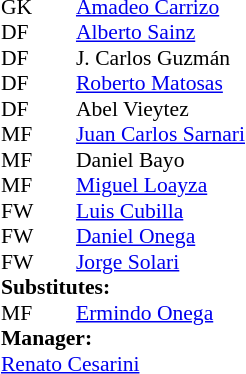<table cellspacing="0" cellpadding="0" style="font-size:90%; margin:0.2em auto;">
<tr>
<th width="25"></th>
<th width="25"></th>
</tr>
<tr>
<td>GK</td>
<td></td>
<td> <a href='#'>Amadeo Carrizo</a></td>
</tr>
<tr>
<td>DF</td>
<td></td>
<td> <a href='#'>Alberto Sainz</a></td>
</tr>
<tr>
<td>DF</td>
<td></td>
<td> J. Carlos Guzmán</td>
</tr>
<tr>
<td>DF</td>
<td></td>
<td> <a href='#'>Roberto Matosas</a></td>
</tr>
<tr>
<td>DF</td>
<td></td>
<td> Abel Vieytez</td>
</tr>
<tr>
<td>MF</td>
<td></td>
<td> <a href='#'>Juan Carlos Sarnari</a></td>
</tr>
<tr>
<td>MF</td>
<td></td>
<td> Daniel Bayo</td>
</tr>
<tr>
<td>MF</td>
<td></td>
<td> <a href='#'>Miguel Loayza</a></td>
<td></td>
<td></td>
</tr>
<tr>
<td>FW</td>
<td></td>
<td> <a href='#'>Luis Cubilla</a></td>
</tr>
<tr>
<td>FW</td>
<td></td>
<td> <a href='#'>Daniel Onega</a></td>
</tr>
<tr>
<td>FW</td>
<td></td>
<td> <a href='#'>Jorge Solari</a></td>
</tr>
<tr>
<td colspan=3><strong>Substitutes:</strong></td>
</tr>
<tr>
<td>MF</td>
<td></td>
<td> <a href='#'>Ermindo Onega</a></td>
<td></td>
<td></td>
</tr>
<tr>
<td colspan=3><strong>Manager:</strong></td>
</tr>
<tr>
<td colspan=4> <a href='#'>Renato Cesarini</a></td>
</tr>
</table>
